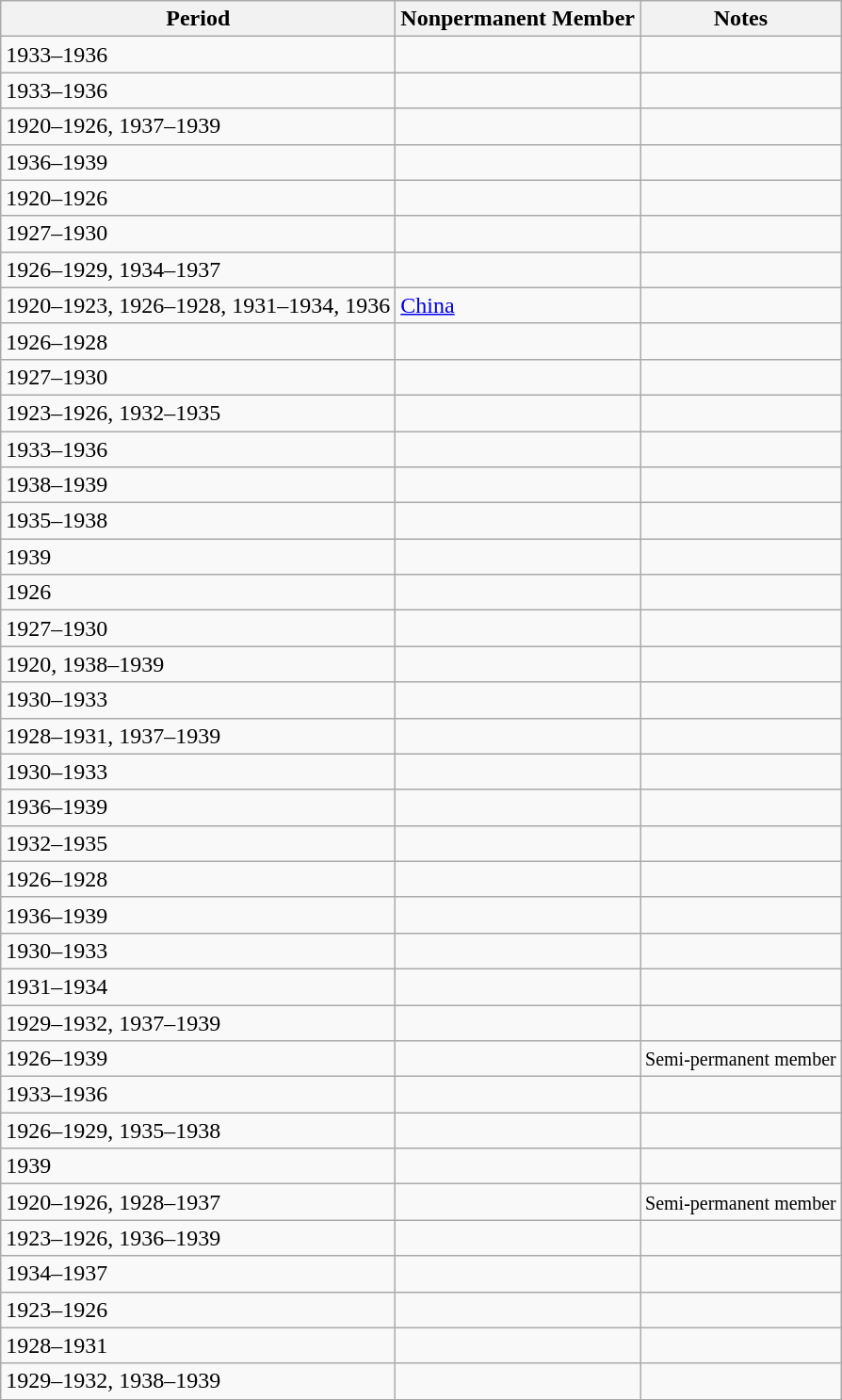<table class="sortable wikitable">
<tr>
<th>Period</th>
<th>Nonpermanent Member</th>
<th>Notes</th>
</tr>
<tr>
<td>1933–1936</td>
<td></td>
<td></td>
</tr>
<tr>
<td>1933–1936</td>
<td></td>
<td></td>
</tr>
<tr>
<td>1920–1926, 1937–1939</td>
<td></td>
<td></td>
</tr>
<tr>
<td>1936–1939</td>
<td></td>
<td></td>
</tr>
<tr>
<td>1920–1926</td>
<td></td>
<td></td>
</tr>
<tr>
<td>1927–1930</td>
<td></td>
<td></td>
</tr>
<tr>
<td>1926–1929, 1934–1937</td>
<td></td>
<td></td>
</tr>
<tr>
<td>1920–1923, 1926–1928, 1931–1934, 1936</td>
<td> <a href='#'>China</a></td>
<td></td>
</tr>
<tr>
<td>1926–1928</td>
<td></td>
<td></td>
</tr>
<tr>
<td>1927–1930</td>
<td></td>
<td></td>
</tr>
<tr>
<td>1923–1926, 1932–1935</td>
<td></td>
<td></td>
</tr>
<tr>
<td>1933–1936</td>
<td></td>
<td></td>
</tr>
<tr>
<td>1938–1939</td>
<td></td>
<td></td>
</tr>
<tr>
<td>1935–1938</td>
<td></td>
<td></td>
</tr>
<tr>
<td>1939</td>
<td></td>
<td></td>
</tr>
<tr>
<td>1926</td>
<td></td>
<td></td>
</tr>
<tr>
<td>1927–1930</td>
<td></td>
<td></td>
</tr>
<tr>
<td>1920, 1938–1939</td>
<td></td>
<td></td>
</tr>
<tr>
<td>1930–1933</td>
<td></td>
<td></td>
</tr>
<tr>
<td>1928–1931, 1937–1939</td>
<td></td>
<td></td>
</tr>
<tr>
<td>1930–1933</td>
<td></td>
<td></td>
</tr>
<tr>
<td>1936–1939</td>
<td></td>
<td></td>
</tr>
<tr>
<td>1932–1935</td>
<td></td>
<td></td>
</tr>
<tr>
<td>1926–1928</td>
<td></td>
<td></td>
</tr>
<tr>
<td>1936–1939</td>
<td></td>
<td></td>
</tr>
<tr>
<td>1930–1933</td>
<td></td>
<td></td>
</tr>
<tr>
<td>1931–1934</td>
<td></td>
<td></td>
</tr>
<tr>
<td>1929–1932, 1937–1939</td>
<td></td>
<td></td>
</tr>
<tr>
<td>1926–1939</td>
<td></td>
<td><small>Semi-permanent member</small></td>
</tr>
<tr>
<td>1933–1936</td>
<td></td>
<td></td>
</tr>
<tr>
<td>1926–1929, 1935–1938</td>
<td></td>
<td></td>
</tr>
<tr>
<td>1939</td>
<td></td>
<td></td>
</tr>
<tr>
<td>1920–1926, 1928–1937</td>
<td></td>
<td><small>Semi-permanent member</small></td>
</tr>
<tr>
<td>1923–1926, 1936–1939</td>
<td></td>
<td></td>
</tr>
<tr>
<td>1934–1937</td>
<td></td>
<td></td>
</tr>
<tr>
<td>1923–1926</td>
<td></td>
<td></td>
</tr>
<tr>
<td>1928–1931</td>
<td></td>
<td></td>
</tr>
<tr>
<td>1929–1932, 1938–1939</td>
<td></td>
<td></td>
</tr>
</table>
